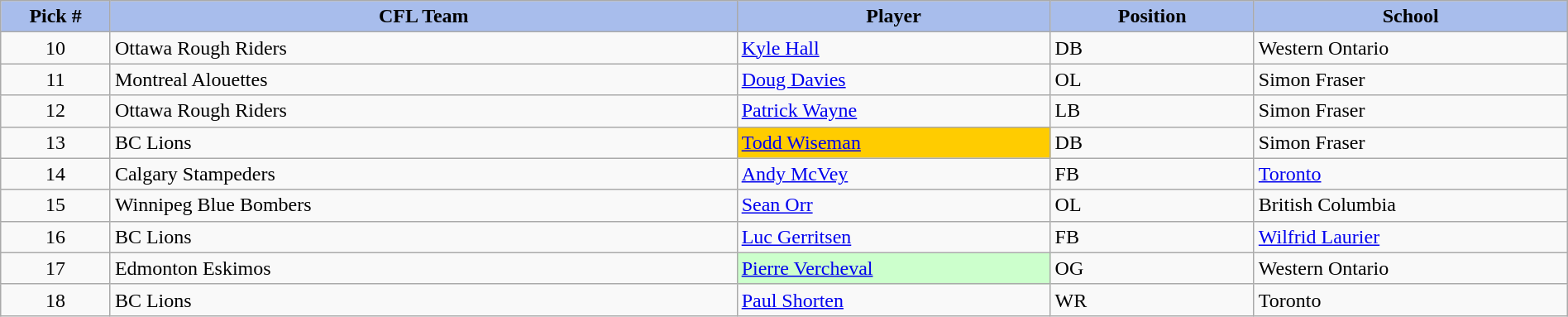<table class="wikitable" style="width: 100%">
<tr>
<th style="background:#a8bdec; width:7%;">Pick #</th>
<th style="width:40%; background:#a8bdec;">CFL Team</th>
<th style="width:20%; background:#a8bdec;">Player</th>
<th style="width:13%; background:#a8bdec;">Position</th>
<th style="width:20%; background:#a8bdec;">School</th>
</tr>
<tr>
<td align=center>10</td>
<td>Ottawa Rough Riders</td>
<td><a href='#'>Kyle Hall</a></td>
<td>DB</td>
<td>Western Ontario</td>
</tr>
<tr>
<td align=center>11</td>
<td>Montreal Alouettes</td>
<td><a href='#'>Doug Davies</a></td>
<td>OL</td>
<td>Simon Fraser</td>
</tr>
<tr>
<td align=center>12</td>
<td>Ottawa Rough Riders</td>
<td><a href='#'>Patrick Wayne</a></td>
<td>LB</td>
<td>Simon Fraser</td>
</tr>
<tr>
<td align=center>13</td>
<td>BC Lions</td>
<td bgcolor="#FFCC00"><a href='#'>Todd Wiseman</a></td>
<td>DB</td>
<td>Simon Fraser</td>
</tr>
<tr>
<td align=center>14</td>
<td>Calgary Stampeders</td>
<td><a href='#'>Andy McVey</a></td>
<td>FB</td>
<td><a href='#'>Toronto</a></td>
</tr>
<tr>
<td align=center>15</td>
<td>Winnipeg Blue Bombers</td>
<td><a href='#'>Sean Orr</a></td>
<td>OL</td>
<td>British Columbia</td>
</tr>
<tr>
<td align=center>16</td>
<td>BC Lions</td>
<td><a href='#'>Luc Gerritsen</a></td>
<td>FB</td>
<td><a href='#'>Wilfrid Laurier</a></td>
</tr>
<tr>
<td align=center>17</td>
<td>Edmonton Eskimos</td>
<td bgcolor="#CCFFCC"><a href='#'>Pierre Vercheval</a></td>
<td>OG</td>
<td>Western Ontario</td>
</tr>
<tr>
<td align=center>18</td>
<td>BC Lions</td>
<td><a href='#'>Paul Shorten</a></td>
<td>WR</td>
<td>Toronto</td>
</tr>
</table>
